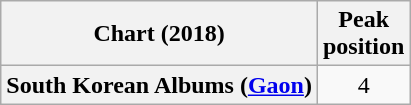<table class="wikitable plainrowheaders" style="text-align:center">
<tr>
<th scope="col">Chart (2018)</th>
<th scope="col">Peak<br> position</th>
</tr>
<tr>
<th scope="row">South Korean Albums (<a href='#'>Gaon</a>)</th>
<td>4</td>
</tr>
</table>
